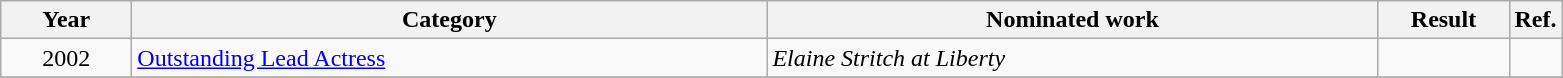<table class=wikitable>
<tr>
<th scope="col" style="width:5em;">Year</th>
<th scope="col" style="width:26em;">Category</th>
<th scope="col" style="width:25em;">Nominated work</th>
<th scope="col" style="width:5em;">Result</th>
<th>Ref.</th>
</tr>
<tr>
<td style="text-align:center;">2002</td>
<td><a href='#'>Outstanding Lead Actress</a></td>
<td><em>Elaine Stritch at Liberty</em></td>
<td></td>
<td></td>
</tr>
<tr>
</tr>
</table>
